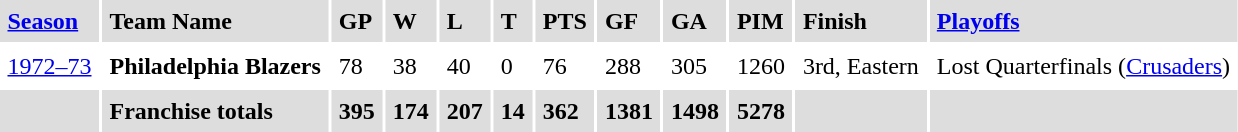<table cellpadding=5>
<tr bgcolor="#dddddd">
<td><strong><a href='#'>Season</a></strong></td>
<td><strong>Team Name</strong></td>
<td><strong>GP</strong></td>
<td><strong>W</strong></td>
<td><strong>L</strong></td>
<td><strong>T</strong></td>
<td><strong>PTS</strong></td>
<td><strong>GF</strong></td>
<td><strong>GA</strong></td>
<td><strong>PIM</strong></td>
<td><strong>Finish</strong></td>
<td><strong><a href='#'>Playoffs</a></strong></td>
</tr>
<tr>
<td><a href='#'>1972–73</a></td>
<td><strong>Philadelphia Blazers</strong></td>
<td>78</td>
<td>38</td>
<td>40</td>
<td>0</td>
<td>76</td>
<td>288</td>
<td>305</td>
<td>1260</td>
<td>3rd, Eastern</td>
<td>Lost Quarterfinals (<a href='#'>Crusaders</a>)</td>
</tr>
<tr bgcolor="#dddddd">
<td></td>
<td><strong>Franchise totals</strong></td>
<td><strong>395</strong></td>
<td><strong>174</strong></td>
<td><strong>207</strong></td>
<td><strong>14</strong></td>
<td><strong>362</strong></td>
<td><strong>1381</strong></td>
<td><strong>1498</strong></td>
<td><strong>5278</strong></td>
<td></td>
<td></td>
</tr>
</table>
